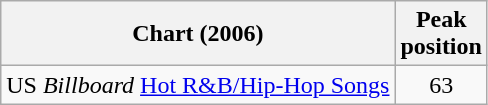<table class="wikitable">
<tr>
<th>Chart (2006)</th>
<th>Peak<br>position</th>
</tr>
<tr>
<td>US <em>Billboard</em> <a href='#'>Hot R&B/Hip-Hop Songs</a></td>
<td align="center">63</td>
</tr>
</table>
